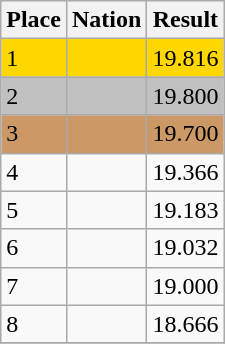<table class="wikitable">
<tr>
<th>Place</th>
<th>Nation</th>
<th>Result</th>
</tr>
<tr bgcolor=gold>
<td>1</td>
<td></td>
<td>19.816</td>
</tr>
<tr bgcolor=silver>
<td>2</td>
<td></td>
<td>19.800</td>
</tr>
<tr bgcolor=cc9966>
<td>3</td>
<td></td>
<td>19.700</td>
</tr>
<tr>
<td>4</td>
<td></td>
<td>19.366</td>
</tr>
<tr>
<td>5</td>
<td></td>
<td>19.183</td>
</tr>
<tr>
<td>6</td>
<td></td>
<td>19.032</td>
</tr>
<tr>
<td>7</td>
<td></td>
<td>19.000</td>
</tr>
<tr>
<td>8</td>
<td></td>
<td>18.666</td>
</tr>
<tr>
</tr>
</table>
